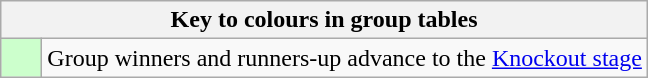<table class="wikitable" style="text-align: center;">
<tr>
<th colspan=2>Key to colours in group tables</th>
</tr>
<tr>
<td bgcolor=#ccffcc style="width: 20px;"></td>
<td align=left>Group winners and runners-up advance to the <a href='#'>Knockout stage</a></td>
</tr>
</table>
